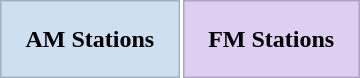<table>
<tr>
<td style="border: 1px solid #a3b0bf; padding: 1em; margin: auto" bgcolor="#cedff2"><strong>AM Stations</strong></td>
<td style="border: 1px solid #afa3bf; padding: 1em; margin: auto" bgcolor="#ddcef2"><strong>FM Stations</strong></td>
</tr>
</table>
